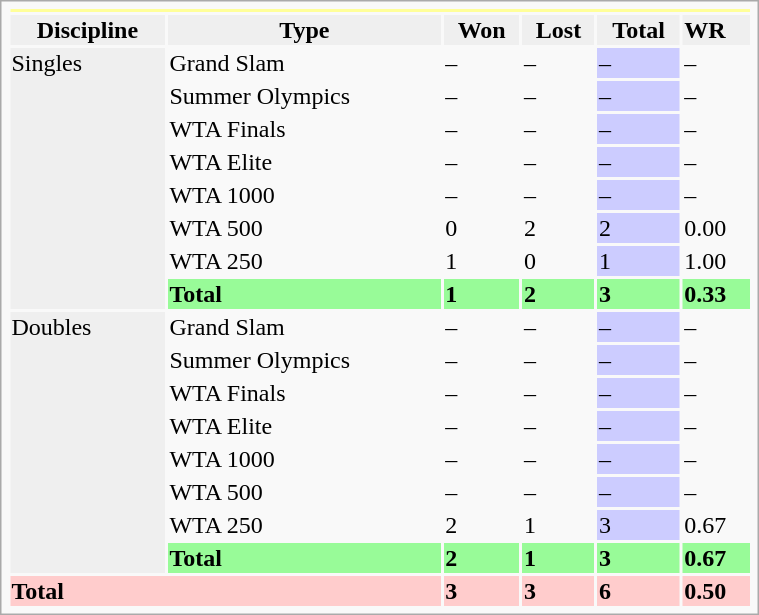<table class="infobox vcard vevent nowrap" width=40%>
<tr bgcolor=FFFF99>
<th colspan=6></th>
</tr>
<tr style=background:#efefef;font-weight:bold>
<th>Discipline</th>
<th>Type</th>
<th>Won</th>
<th>Lost</th>
<th>Total</th>
<td>WR</td>
</tr>
<tr>
<td rowspan="8" bgcolor=efefef>Singles</td>
<td>Grand Slam</td>
<td>–</td>
<td>–</td>
<td bgcolor=CCCCFF>–</td>
<td>–</td>
</tr>
<tr>
<td>Summer Olympics</td>
<td>–</td>
<td>–</td>
<td bgcolor=CCCCFF>–</td>
<td>–</td>
</tr>
<tr>
<td>WTA Finals</td>
<td>–</td>
<td>–</td>
<td bgcolor=CCCCFF>–</td>
<td>–</td>
</tr>
<tr>
<td>WTA Elite</td>
<td>–</td>
<td>–</td>
<td bgcolor=CCCCFF>–</td>
<td>–</td>
</tr>
<tr>
<td>WTA 1000</td>
<td>–</td>
<td>–</td>
<td bgcolor="CCCCFF">–</td>
<td>–</td>
</tr>
<tr>
<td>WTA 500</td>
<td>0</td>
<td>2</td>
<td bgcolor="CCCCFF">2</td>
<td>0.00</td>
</tr>
<tr>
<td>WTA 250</td>
<td>1</td>
<td>0</td>
<td bgcolor=CCCCFF>1</td>
<td>1.00</td>
</tr>
<tr style="background:#98FB98;font-weight:bold">
<td>Total</td>
<td>1</td>
<td>2</td>
<td>3</td>
<td>0.33</td>
</tr>
<tr>
<td rowspan="8" bgcolor=efefef>Doubles</td>
<td>Grand Slam</td>
<td>–</td>
<td>–</td>
<td bgcolor="CCCCFF">–</td>
<td>–</td>
</tr>
<tr>
<td>Summer Olympics</td>
<td>–</td>
<td>–</td>
<td bgcolor=CCCCFF>–</td>
<td>–</td>
</tr>
<tr>
<td>WTA Finals</td>
<td>–</td>
<td>–</td>
<td bgcolor=CCCCFF>–</td>
<td>–</td>
</tr>
<tr>
<td>WTA Elite</td>
<td>–</td>
<td>–</td>
<td bgcolor=CCCCFF>–</td>
<td>–</td>
</tr>
<tr>
<td>WTA 1000</td>
<td>–</td>
<td>–</td>
<td bgcolor="CCCCFF">–</td>
<td>–</td>
</tr>
<tr>
<td>WTA 500</td>
<td>–</td>
<td>–</td>
<td bgcolor="CCCCFF">–</td>
<td>–</td>
</tr>
<tr>
<td>WTA 250</td>
<td>2</td>
<td>1</td>
<td bgcolor=CCCCFF>3</td>
<td>0.67</td>
</tr>
<tr style="background:#98FB98;font-weight:bold">
<td>Total</td>
<td>2</td>
<td>1</td>
<td>3</td>
<td>0.67</td>
</tr>
<tr style="background:#ffcccc;font-weight:bold">
<td colspan="2">Total</td>
<td>3</td>
<td>3</td>
<td>6</td>
<td>0.50</td>
</tr>
</table>
